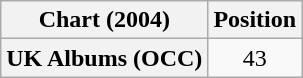<table class="wikitable plainrowheaders" style="text-align:center">
<tr>
<th scope="col">Chart (2004)</th>
<th scope="col">Position</th>
</tr>
<tr>
<th scope="row">UK Albums (OCC)</th>
<td>43</td>
</tr>
</table>
